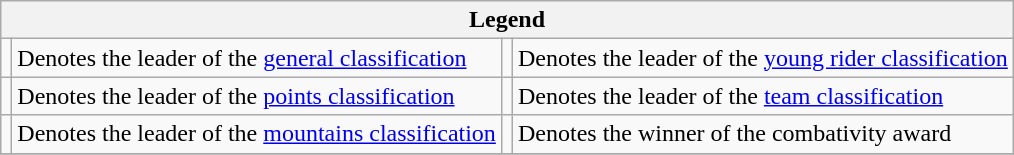<table class="wikitable">
<tr>
<th scope="col" colspan="4">Legend</th>
</tr>
<tr>
<td></td>
<td>Denotes the leader of the <a href='#'>general classification</a></td>
<td></td>
<td>Denotes the leader of the <a href='#'>young rider classification</a></td>
</tr>
<tr>
<td></td>
<td>Denotes the leader of the <a href='#'>points classification</a></td>
<td></td>
<td>Denotes the leader of the <a href='#'>team classification</a></td>
</tr>
<tr>
<td></td>
<td>Denotes the leader of the <a href='#'>mountains classification</a></td>
<td></td>
<td>Denotes the winner of the combativity award</td>
</tr>
<tr>
</tr>
</table>
